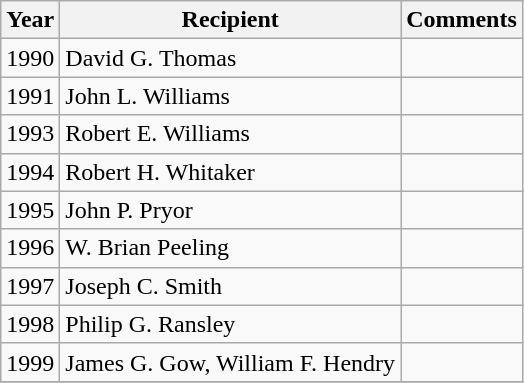<table class="wikitable">
<tr>
<th>Year</th>
<th>Recipient</th>
<th>Comments</th>
</tr>
<tr>
<td>1990</td>
<td>David G. Thomas</td>
<td></td>
</tr>
<tr>
<td>1991</td>
<td>John L. Williams</td>
<td></td>
</tr>
<tr>
<td>1993</td>
<td>Robert E. Williams</td>
<td></td>
</tr>
<tr>
<td>1994</td>
<td>Robert H. Whitaker</td>
<td></td>
</tr>
<tr>
<td>1995</td>
<td>John P. Pryor</td>
<td></td>
</tr>
<tr>
<td>1996</td>
<td>W. Brian Peeling</td>
<td></td>
</tr>
<tr>
<td>1997</td>
<td>Joseph C. Smith</td>
<td></td>
</tr>
<tr>
<td>1998</td>
<td>Philip G. Ransley</td>
<td></td>
</tr>
<tr>
<td>1999</td>
<td>James G. Gow, William F. Hendry</td>
<td></td>
</tr>
<tr>
</tr>
</table>
